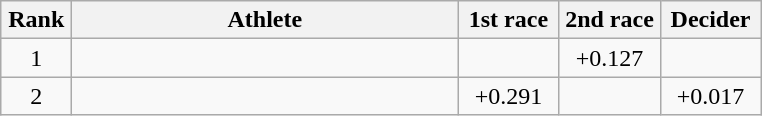<table class=wikitable style="text-align:center">
<tr>
<th width=40>Rank</th>
<th width=250>Athlete</th>
<th width=60>1st race</th>
<th width=60>2nd race</th>
<th width=60>Decider</th>
</tr>
<tr>
<td>1</td>
<td align=left></td>
<td></td>
<td>+0.127</td>
<td></td>
</tr>
<tr>
<td>2</td>
<td align=left></td>
<td>+0.291</td>
<td></td>
<td>+0.017</td>
</tr>
</table>
